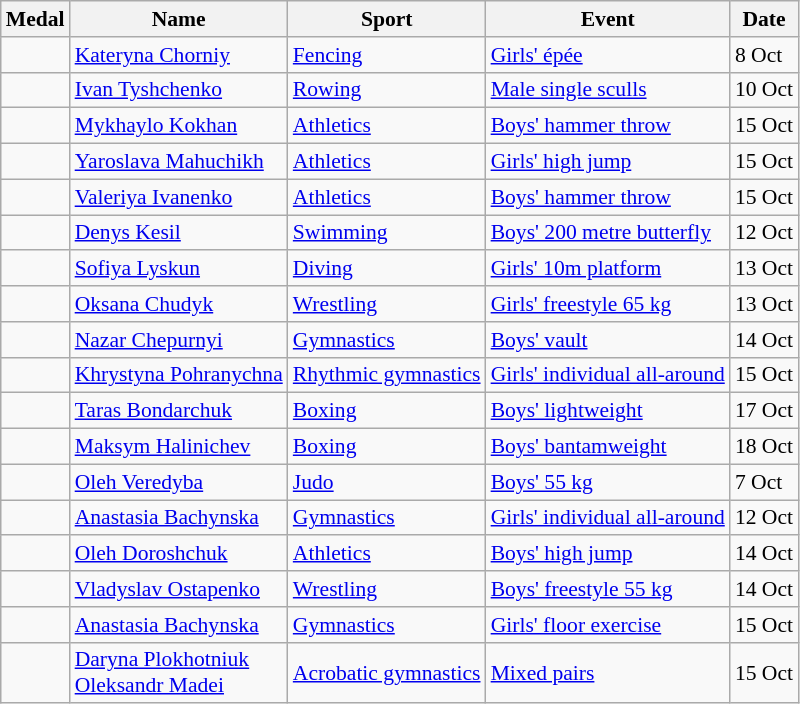<table class="wikitable sortable" style="font-size:90%">
<tr>
<th>Medal</th>
<th>Name</th>
<th>Sport</th>
<th>Event</th>
<th>Date</th>
</tr>
<tr>
<td></td>
<td><a href='#'>Kateryna Chorniy</a></td>
<td><a href='#'>Fencing</a></td>
<td><a href='#'>Girls' épée</a></td>
<td>8 Oct</td>
</tr>
<tr>
<td></td>
<td><a href='#'>Ivan Tyshchenko</a></td>
<td><a href='#'>Rowing</a></td>
<td><a href='#'>Male single sculls</a></td>
<td>10 Oct</td>
</tr>
<tr>
<td></td>
<td><a href='#'>Mykhaylo Kokhan</a></td>
<td><a href='#'>Athletics</a></td>
<td><a href='#'>Boys' hammer throw</a></td>
<td>15 Oct</td>
</tr>
<tr>
<td></td>
<td><a href='#'>Yaroslava Mahuchikh</a></td>
<td><a href='#'>Athletics</a></td>
<td><a href='#'>Girls' high jump</a></td>
<td>15 Oct</td>
</tr>
<tr>
<td></td>
<td><a href='#'>Valeriya Ivanenko</a></td>
<td><a href='#'>Athletics</a></td>
<td><a href='#'>Boys' hammer throw</a></td>
<td>15 Oct</td>
</tr>
<tr>
<td></td>
<td><a href='#'>Denys Kesil</a></td>
<td><a href='#'>Swimming</a></td>
<td><a href='#'>Boys' 200 metre butterfly</a></td>
<td>12 Oct</td>
</tr>
<tr>
<td></td>
<td><a href='#'>Sofiya Lyskun</a></td>
<td><a href='#'>Diving</a></td>
<td><a href='#'>Girls' 10m platform</a></td>
<td>13 Oct</td>
</tr>
<tr>
<td></td>
<td><a href='#'>Oksana Chudyk</a></td>
<td><a href='#'>Wrestling</a></td>
<td><a href='#'>Girls' freestyle 65 kg</a></td>
<td>13 Oct</td>
</tr>
<tr>
<td></td>
<td><a href='#'>Nazar Chepurnyi</a></td>
<td><a href='#'>Gymnastics</a></td>
<td><a href='#'>Boys' vault</a></td>
<td>14 Oct</td>
</tr>
<tr>
<td></td>
<td><a href='#'>Khrystyna Pohranychna</a></td>
<td><a href='#'>Rhythmic gymnastics</a></td>
<td><a href='#'>Girls' individual all-around</a></td>
<td>15 Oct</td>
</tr>
<tr>
<td></td>
<td><a href='#'>Taras Bondarchuk</a></td>
<td><a href='#'>Boxing</a></td>
<td><a href='#'>Boys' lightweight</a></td>
<td>17 Oct</td>
</tr>
<tr>
<td></td>
<td><a href='#'>Maksym Halinichev</a></td>
<td><a href='#'>Boxing</a></td>
<td><a href='#'>Boys' bantamweight</a></td>
<td>18 Oct</td>
</tr>
<tr>
<td></td>
<td><a href='#'>Oleh Veredyba</a></td>
<td><a href='#'>Judo</a></td>
<td><a href='#'>Boys' 55 kg</a></td>
<td>7 Oct</td>
</tr>
<tr>
<td></td>
<td><a href='#'>Anastasia Bachynska</a></td>
<td><a href='#'>Gymnastics</a></td>
<td><a href='#'>Girls' individual all-around</a></td>
<td>12 Oct</td>
</tr>
<tr>
<td></td>
<td><a href='#'>Oleh Doroshchuk</a></td>
<td><a href='#'>Athletics</a></td>
<td><a href='#'>Boys' high jump</a></td>
<td>14 Oct</td>
</tr>
<tr>
<td></td>
<td><a href='#'>Vladyslav Ostapenko</a></td>
<td><a href='#'>Wrestling</a></td>
<td><a href='#'>Boys' freestyle 55 kg</a></td>
<td>14 Oct</td>
</tr>
<tr>
<td></td>
<td><a href='#'>Anastasia Bachynska</a></td>
<td><a href='#'>Gymnastics</a></td>
<td><a href='#'>Girls' floor exercise</a></td>
<td>15 Oct</td>
</tr>
<tr>
<td></td>
<td><a href='#'>Daryna Plokhotniuk</a><br><a href='#'>Oleksandr Madei</a></td>
<td><a href='#'>Acrobatic gymnastics</a></td>
<td><a href='#'>Mixed pairs</a></td>
<td>15 Oct</td>
</tr>
</table>
